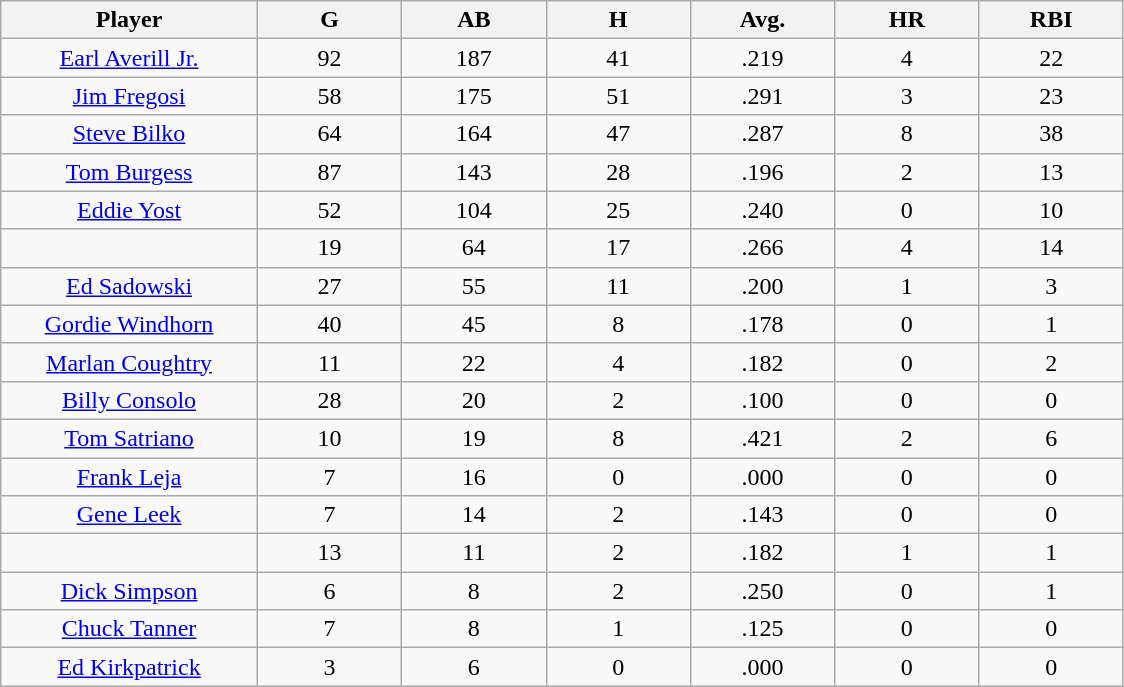<table class="wikitable sortable">
<tr>
<th bgcolor="#DDDDFF" width="16%">Player</th>
<th bgcolor="#DDDDFF" width="9%">G</th>
<th bgcolor="#DDDDFF" width="9%">AB</th>
<th bgcolor="#DDDDFF" width="9%">H</th>
<th bgcolor="#DDDDFF" width="9%">Avg.</th>
<th bgcolor="#DDDDFF" width="9%">HR</th>
<th bgcolor="#DDDDFF" width="9%">RBI</th>
</tr>
<tr align="center">
<td><a href='#'>Earl Averill Jr.</a></td>
<td>92</td>
<td>187</td>
<td>41</td>
<td>.219</td>
<td>4</td>
<td>22</td>
</tr>
<tr align="center">
<td><a href='#'>Jim Fregosi</a></td>
<td>58</td>
<td>175</td>
<td>51</td>
<td>.291</td>
<td>3</td>
<td>23</td>
</tr>
<tr align="center">
<td><a href='#'>Steve Bilko</a></td>
<td>64</td>
<td>164</td>
<td>47</td>
<td>.287</td>
<td>8</td>
<td>38</td>
</tr>
<tr align="center">
<td><a href='#'>Tom Burgess</a></td>
<td>87</td>
<td>143</td>
<td>28</td>
<td>.196</td>
<td>2</td>
<td>13</td>
</tr>
<tr align="center">
<td><a href='#'>Eddie Yost</a></td>
<td>52</td>
<td>104</td>
<td>25</td>
<td>.240</td>
<td>0</td>
<td>10</td>
</tr>
<tr align="center">
<td></td>
<td>19</td>
<td>64</td>
<td>17</td>
<td>.266</td>
<td>4</td>
<td>14</td>
</tr>
<tr align="center">
<td><a href='#'>Ed Sadowski</a></td>
<td>27</td>
<td>55</td>
<td>11</td>
<td>.200</td>
<td>1</td>
<td>3</td>
</tr>
<tr align="center">
<td><a href='#'>Gordie Windhorn</a></td>
<td>40</td>
<td>45</td>
<td>8</td>
<td>.178</td>
<td>0</td>
<td>1</td>
</tr>
<tr align="center">
<td><a href='#'>Marlan Coughtry</a></td>
<td>11</td>
<td>22</td>
<td>4</td>
<td>.182</td>
<td>0</td>
<td>2</td>
</tr>
<tr align="center">
<td><a href='#'>Billy Consolo</a></td>
<td>28</td>
<td>20</td>
<td>2</td>
<td>.100</td>
<td>0</td>
<td>0</td>
</tr>
<tr align="center">
<td><a href='#'>Tom Satriano</a></td>
<td>10</td>
<td>19</td>
<td>8</td>
<td>.421</td>
<td>2</td>
<td>6</td>
</tr>
<tr align="center">
<td><a href='#'>Frank Leja</a></td>
<td>7</td>
<td>16</td>
<td>0</td>
<td>.000</td>
<td>0</td>
<td>0</td>
</tr>
<tr align="center">
<td><a href='#'>Gene Leek</a></td>
<td>7</td>
<td>14</td>
<td>2</td>
<td>.143</td>
<td>0</td>
<td>0</td>
</tr>
<tr align="center">
<td></td>
<td>13</td>
<td>11</td>
<td>2</td>
<td>.182</td>
<td>1</td>
<td>1</td>
</tr>
<tr align="center">
<td><a href='#'>Dick Simpson</a></td>
<td>6</td>
<td>8</td>
<td>2</td>
<td>.250</td>
<td>0</td>
<td>1</td>
</tr>
<tr align="center">
<td><a href='#'>Chuck Tanner</a></td>
<td>7</td>
<td>8</td>
<td>1</td>
<td>.125</td>
<td>0</td>
<td>0</td>
</tr>
<tr align="center">
<td><a href='#'>Ed Kirkpatrick</a></td>
<td>3</td>
<td>6</td>
<td>0</td>
<td>.000</td>
<td>0</td>
<td>0</td>
</tr>
</table>
